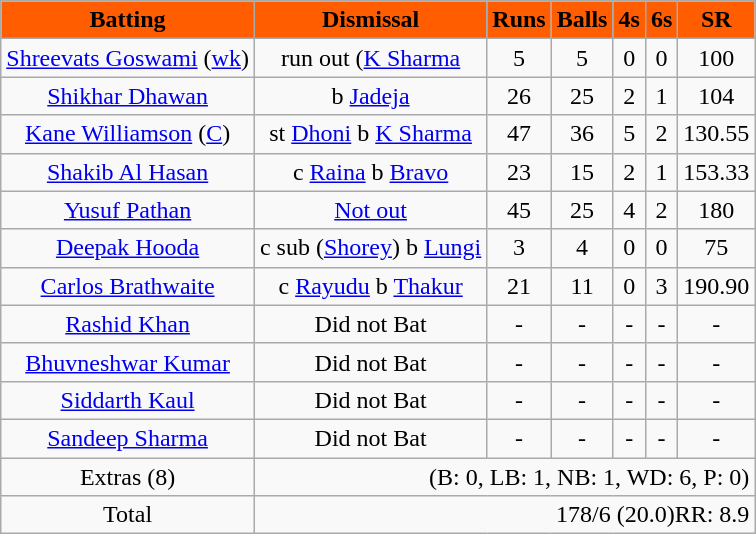<table class="wikitable sortable nowrap"  style="text-align:center">
<tr>
<th style="text-align:center;background:#FF5D00; color:Black;">Batting</th>
<th style="text-align:center;background:#FF5D00; color:Black;">Dismissal</th>
<th style="text-align:center;background:#FF5D00; color:Black;">Runs</th>
<th style="text-align:center;background:#FF5D00; color:Black;">Balls</th>
<th style="text-align:center;background:#FF5D00; color:Black;">4s</th>
<th style="text-align:center;background:#FF5D00; color:Black;">6s</th>
<th style="text-align:center;background:#FF5D00; color:Black;">SR</th>
</tr>
<tr>
<td><a href='#'>Shreevats Goswami</a> (<a href='#'>wk</a>)</td>
<td>run out (<a href='#'>K Sharma</a></td>
<td>5</td>
<td>5</td>
<td>0</td>
<td>0</td>
<td>100</td>
</tr>
<tr>
<td><a href='#'>Shikhar Dhawan</a></td>
<td>b <a href='#'>Jadeja</a></td>
<td>26</td>
<td>25</td>
<td>2</td>
<td>1</td>
<td>104</td>
</tr>
<tr>
<td><a href='#'>Kane Williamson</a> (<a href='#'>C</a>)</td>
<td>st <a href='#'>Dhoni</a> b <a href='#'>K Sharma</a></td>
<td>47</td>
<td>36</td>
<td>5</td>
<td>2</td>
<td>130.55</td>
</tr>
<tr>
<td><a href='#'>Shakib Al Hasan</a></td>
<td>c <a href='#'>Raina</a> b <a href='#'>Bravo</a></td>
<td>23</td>
<td>15</td>
<td>2</td>
<td>1</td>
<td>153.33</td>
</tr>
<tr>
<td><a href='#'>Yusuf Pathan</a></td>
<td><a href='#'>Not out</a></td>
<td>45</td>
<td>25</td>
<td>4</td>
<td>2</td>
<td>180</td>
</tr>
<tr>
<td><a href='#'>Deepak Hooda</a></td>
<td>c sub (<a href='#'>Shorey</a>) b <a href='#'>Lungi</a></td>
<td>3</td>
<td>4</td>
<td>0</td>
<td>0</td>
<td>75</td>
</tr>
<tr>
<td><a href='#'>Carlos Brathwaite</a></td>
<td>c <a href='#'>Rayudu</a> b <a href='#'>Thakur</a></td>
<td>21</td>
<td>11</td>
<td>0</td>
<td>3</td>
<td>190.90</td>
</tr>
<tr>
<td><a href='#'>Rashid Khan</a></td>
<td>Did not Bat</td>
<td>-</td>
<td>-</td>
<td>-</td>
<td>-</td>
<td>-</td>
</tr>
<tr>
<td><a href='#'>Bhuvneshwar Kumar</a></td>
<td>Did not Bat</td>
<td>-</td>
<td>-</td>
<td>-</td>
<td>-</td>
<td>-</td>
</tr>
<tr>
<td><a href='#'>Siddarth Kaul</a></td>
<td>Did not Bat</td>
<td>-</td>
<td>-</td>
<td>-</td>
<td>-</td>
<td>-</td>
</tr>
<tr>
<td><a href='#'>Sandeep Sharma</a></td>
<td>Did not Bat</td>
<td>-</td>
<td>-</td>
<td>-</td>
<td>-</td>
<td>-</td>
</tr>
<tr>
<td>Extras (8)</td>
<td colspan="6" style="text-align: right;">(B: 0, LB: 1, NB: 1, WD: 6, P: 0)</td>
</tr>
<tr>
<td>Total</td>
<td colspan="6" style="text-align: right;">178/6 (20.0)RR: 8.9</td>
</tr>
</table>
